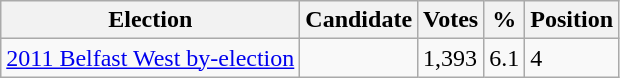<table class="wikitable sortable">
<tr>
<th>Election</th>
<th>Candidate</th>
<th>Votes</th>
<th>%</th>
<th>Position</th>
</tr>
<tr>
<td><a href='#'>2011 Belfast West by-election</a></td>
<td></td>
<td>1,393</td>
<td>6.1</td>
<td>4</td>
</tr>
</table>
